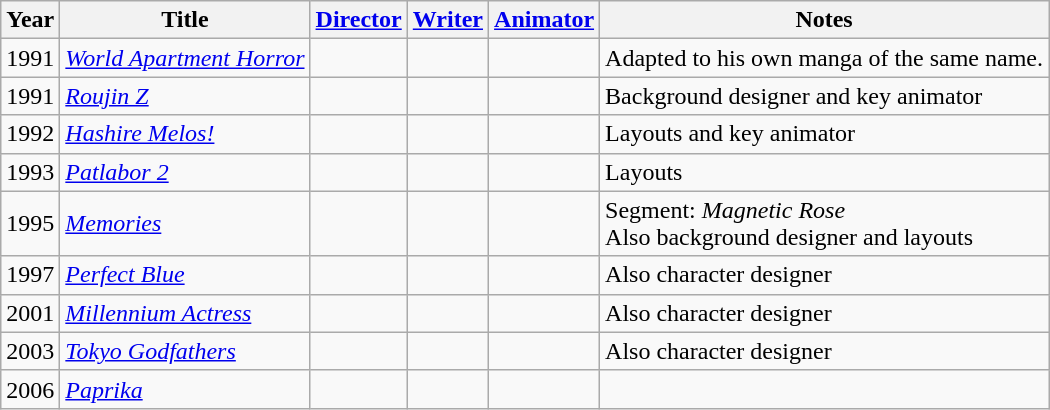<table class="wikitable sortable">
<tr>
<th scope=col>Year</th>
<th scope=col>Title</th>
<th scope=col><a href='#'>Director</a></th>
<th scope=col><a href='#'>Writer</a></th>
<th scope=col><a href='#'>Animator</a></th>
<th scope=col class=unsortable>Notes</th>
</tr>
<tr>
<td>1991</td>
<td><em><a href='#'>World Apartment Horror</a></em></td>
<td></td>
<td></td>
<td></td>
<td>Adapted to his own manga of the same name.</td>
</tr>
<tr>
<td>1991</td>
<td><em><a href='#'>Roujin Z</a></em></td>
<td></td>
<td></td>
<td></td>
<td>Background designer and key animator</td>
</tr>
<tr>
<td>1992</td>
<td><em><a href='#'>Hashire Melos!</a></em></td>
<td></td>
<td></td>
<td></td>
<td>Layouts and key animator</td>
</tr>
<tr>
<td>1993</td>
<td><em><a href='#'>Patlabor 2</a></em></td>
<td></td>
<td></td>
<td></td>
<td>Layouts</td>
</tr>
<tr>
<td>1995</td>
<td><em><a href='#'>Memories</a></em></td>
<td></td>
<td></td>
<td></td>
<td>Segment: <em>Magnetic Rose</em><br>Also background designer and layouts</td>
</tr>
<tr>
<td>1997</td>
<td><em><a href='#'>Perfect Blue</a></em></td>
<td></td>
<td></td>
<td></td>
<td>Also character designer</td>
</tr>
<tr>
<td>2001</td>
<td><em><a href='#'>Millennium Actress</a></em></td>
<td></td>
<td></td>
<td></td>
<td>Also character designer</td>
</tr>
<tr>
<td>2003</td>
<td><em><a href='#'>Tokyo Godfathers</a></em></td>
<td></td>
<td></td>
<td></td>
<td>Also character designer</td>
</tr>
<tr>
<td>2006</td>
<td><em><a href='#'>Paprika</a></em></td>
<td></td>
<td></td>
<td></td>
<td></td>
</tr>
</table>
